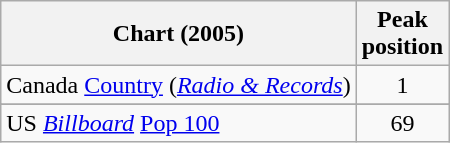<table class="wikitable sortable">
<tr>
<th align="left">Chart (2005)</th>
<th align="center">Peak<br>position</th>
</tr>
<tr>
<td align="left">Canada <a href='#'>Country</a> (<em><a href='#'>Radio & Records</a></em>)</td>
<td align="center">1</td>
</tr>
<tr>
</tr>
<tr>
</tr>
<tr>
<td align="left">US <em><a href='#'>Billboard</a></em> <a href='#'>Pop 100</a></td>
<td align="center">69</td>
</tr>
</table>
